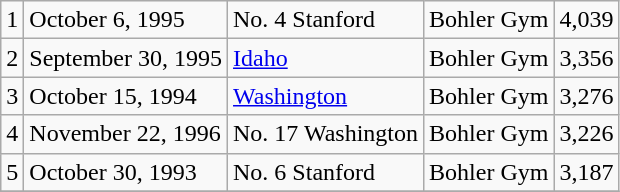<table class="wikitable">
<tr>
<td>1</td>
<td>October 6, 1995</td>
<td>No. 4 Stanford</td>
<td>Bohler Gym</td>
<td>4,039</td>
</tr>
<tr>
<td>2</td>
<td>September 30, 1995</td>
<td><a href='#'>Idaho</a></td>
<td>Bohler Gym</td>
<td>3,356</td>
</tr>
<tr>
<td>3</td>
<td>October 15, 1994</td>
<td><a href='#'>Washington</a></td>
<td>Bohler Gym</td>
<td>3,276</td>
</tr>
<tr>
<td>4</td>
<td>November 22, 1996</td>
<td>No. 17 Washington</td>
<td>Bohler Gym</td>
<td>3,226</td>
</tr>
<tr>
<td>5</td>
<td>October 30, 1993</td>
<td>No. 6 Stanford</td>
<td>Bohler Gym</td>
<td>3,187</td>
</tr>
<tr>
</tr>
</table>
